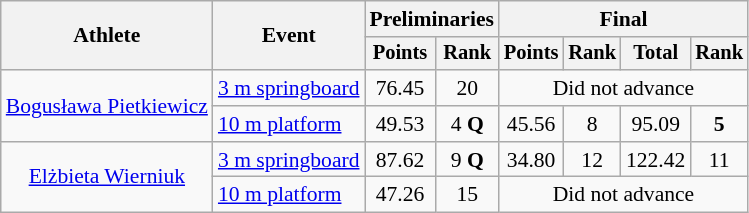<table class="wikitable" style="font-size:90%">
<tr>
<th rowspan="2">Athlete</th>
<th rowspan="2">Event</th>
<th colspan=2>Preliminaries</th>
<th colspan=4>Final</th>
</tr>
<tr style="font-size:95%">
<th>Points</th>
<th>Rank</th>
<th>Points</th>
<th>Rank</th>
<th>Total</th>
<th>Rank</th>
</tr>
<tr align=center>
<td rowspan=2><a href='#'>Bogusława Pietkiewicz</a></td>
<td><a href='#'>3 m springboard</a></td>
<td align="center">76.45</td>
<td align="center">20</td>
<td colspan=4>Did not advance</td>
</tr>
<tr>
<td><a href='#'>10 m platform</a></td>
<td align="center">49.53</td>
<td align="center">4 <strong>Q</strong></td>
<td align="center">45.56</td>
<td align="center">8</td>
<td align="center">95.09</td>
<td align="center"><strong>5</strong></td>
</tr>
<tr align=center>
<td rowspan=2><a href='#'>Elżbieta Wierniuk</a></td>
<td><a href='#'>3 m springboard</a></td>
<td align="center">87.62</td>
<td align="center">9 <strong>Q</strong></td>
<td align="center">34.80</td>
<td align="center">12</td>
<td align="center">122.42</td>
<td align="center">11</td>
</tr>
<tr>
<td><a href='#'>10 m platform</a></td>
<td align="center">47.26</td>
<td align="center">15</td>
<td align="center" colspan=4>Did not advance</td>
</tr>
</table>
